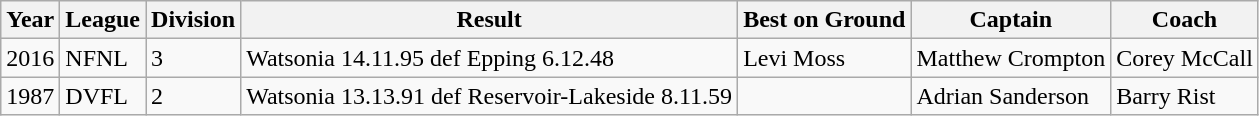<table class="wikitable">
<tr>
<th>Year</th>
<th>League</th>
<th>Division</th>
<th>Result</th>
<th>Best on Ground</th>
<th>Captain</th>
<th>Coach</th>
</tr>
<tr>
<td>2016</td>
<td>NFNL</td>
<td>3</td>
<td>Watsonia 14.11.95 def Epping 6.12.48</td>
<td>Levi Moss</td>
<td>Matthew Crompton</td>
<td>Corey McCall</td>
</tr>
<tr>
<td>1987</td>
<td>DVFL</td>
<td>2</td>
<td>Watsonia 13.13.91 def Reservoir-Lakeside 8.11.59</td>
<td></td>
<td>Adrian Sanderson</td>
<td>Barry Rist</td>
</tr>
</table>
